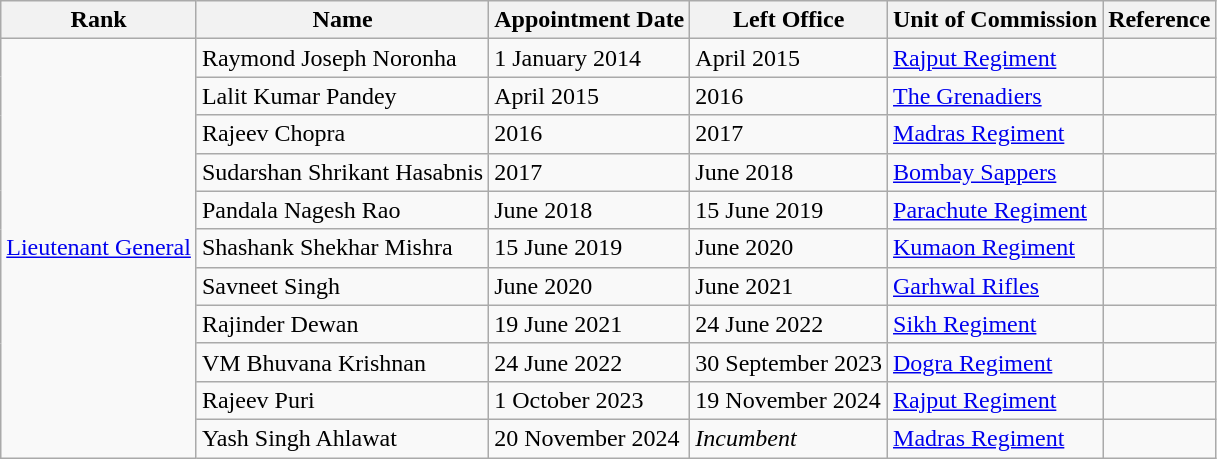<table class="wikitable">
<tr>
<th>Rank</th>
<th>Name</th>
<th>Appointment Date</th>
<th>Left Office</th>
<th>Unit of Commission</th>
<th>Reference</th>
</tr>
<tr>
<td rowspan=16><a href='#'>Lieutenant General</a></td>
<td>Raymond Joseph Noronha</td>
<td>1 January 2014</td>
<td>April 2015</td>
<td><a href='#'>Rajput Regiment</a></td>
<td> </td>
</tr>
<tr>
<td>Lalit Kumar Pandey</td>
<td>April 2015</td>
<td>2016</td>
<td><a href='#'>The Grenadiers</a></td>
<td></td>
</tr>
<tr>
<td>Rajeev Chopra</td>
<td>2016</td>
<td>2017</td>
<td><a href='#'>Madras Regiment</a></td>
<td></td>
</tr>
<tr>
<td>Sudarshan Shrikant Hasabnis</td>
<td>2017</td>
<td>June 2018</td>
<td><a href='#'>Bombay Sappers</a></td>
<td></td>
</tr>
<tr>
<td>Pandala Nagesh Rao</td>
<td>June 2018</td>
<td>15 June 2019</td>
<td><a href='#'>Parachute Regiment</a></td>
<td></td>
</tr>
<tr>
<td>Shashank Shekhar Mishra</td>
<td>15 June 2019</td>
<td>June 2020</td>
<td><a href='#'>Kumaon Regiment</a></td>
<td></td>
</tr>
<tr>
<td>Savneet Singh</td>
<td>June 2020</td>
<td>June 2021</td>
<td><a href='#'>Garhwal Rifles</a></td>
<td></td>
</tr>
<tr>
<td>Rajinder Dewan</td>
<td>19 June 2021</td>
<td>24 June 2022</td>
<td><a href='#'>Sikh Regiment</a></td>
<td></td>
</tr>
<tr>
<td>VM Bhuvana Krishnan</td>
<td>24 June 2022</td>
<td>30 September 2023</td>
<td><a href='#'>Dogra Regiment</a></td>
<td></td>
</tr>
<tr>
<td>Rajeev Puri</td>
<td>1 October 2023</td>
<td>19 November 2024</td>
<td><a href='#'>Rajput Regiment</a></td>
<td></td>
</tr>
<tr>
<td>Yash Singh Ahlawat</td>
<td>20 November 2024</td>
<td><em>Incumbent</em></td>
<td><a href='#'>Madras Regiment</a></td>
<td></td>
</tr>
</table>
